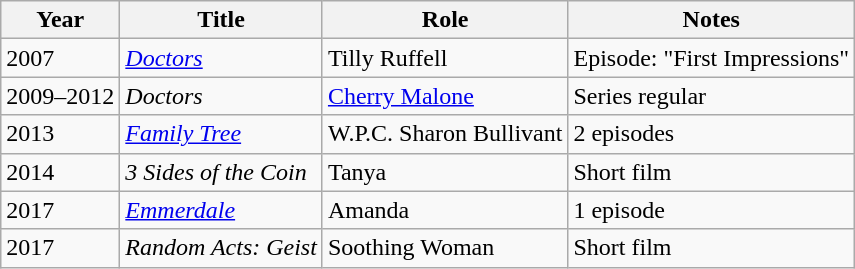<table class="wikitable">
<tr>
<th>Year</th>
<th>Title</th>
<th>Role</th>
<th>Notes</th>
</tr>
<tr>
<td>2007</td>
<td><em><a href='#'>Doctors</a></em></td>
<td>Tilly Ruffell</td>
<td>Episode: "First Impressions"</td>
</tr>
<tr>
<td>2009–2012</td>
<td><em>Doctors</em></td>
<td><a href='#'>Cherry Malone</a></td>
<td>Series regular</td>
</tr>
<tr>
<td>2013</td>
<td><em><a href='#'>Family Tree</a></em></td>
<td>W.P.C. Sharon Bullivant</td>
<td>2 episodes</td>
</tr>
<tr>
<td>2014</td>
<td><em>3 Sides of the Coin</em></td>
<td>Tanya</td>
<td>Short film</td>
</tr>
<tr>
<td>2017</td>
<td><em><a href='#'>Emmerdale</a></em></td>
<td>Amanda</td>
<td>1 episode</td>
</tr>
<tr>
<td>2017</td>
<td><em>Random Acts: Geist</em></td>
<td>Soothing Woman</td>
<td>Short film</td>
</tr>
</table>
